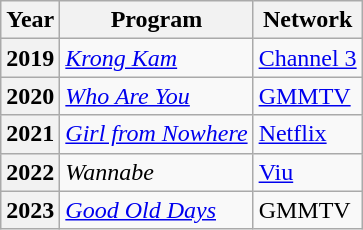<table class="wikitable plainrowheaders">
<tr>
<th>Year</th>
<th>Program</th>
<th>Network</th>
</tr>
<tr>
<th scope="row">2019</th>
<td><em><a href='#'>Krong Kam</a></em></td>
<td><a href='#'>Channel 3</a></td>
</tr>
<tr>
<th scope="row">2020</th>
<td><em><a href='#'>Who Are You</a></em></td>
<td><a href='#'>GMMTV</a></td>
</tr>
<tr>
<th scope="row">2021</th>
<td><em><a href='#'>Girl from Nowhere</a></em></td>
<td><a href='#'>Netflix</a></td>
</tr>
<tr>
<th scope="row">2022</th>
<td><em>Wannabe</em></td>
<td><a href='#'>Viu</a></td>
</tr>
<tr>
<th scope="row">2023</th>
<td><em><a href='#'>Good Old Days</a></em></td>
<td>GMMTV</td>
</tr>
</table>
